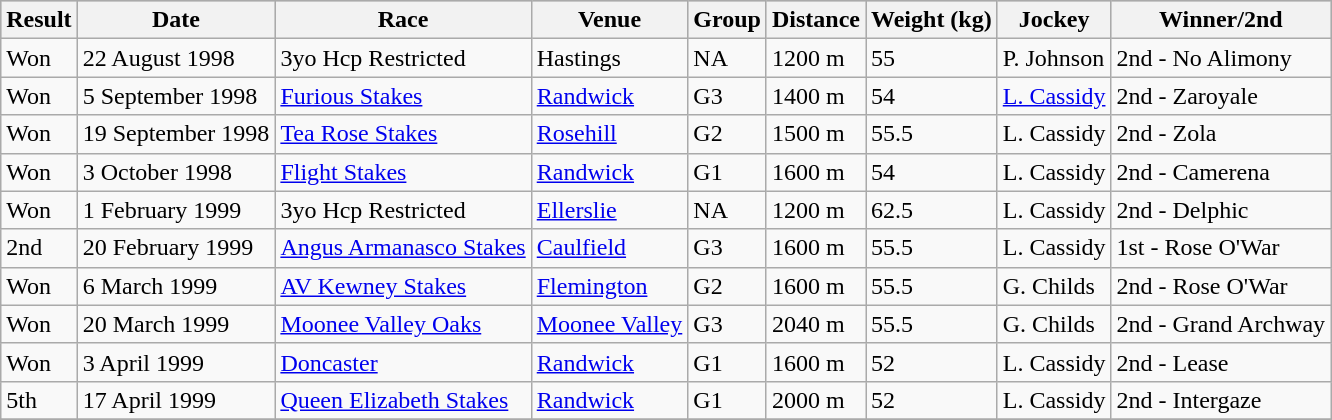<table class="wikitable">
<tr style="background:silver; color:black">
<th>Result</th>
<th>Date</th>
<th>Race</th>
<th>Venue</th>
<th>Group</th>
<th>Distance</th>
<th>Weight (kg)</th>
<th>Jockey</th>
<th>Winner/2nd</th>
</tr>
<tr>
<td>Won</td>
<td>22 August 1998</td>
<td>3yo Hcp Restricted</td>
<td>Hastings</td>
<td>NA</td>
<td>1200 m</td>
<td>55</td>
<td>P. Johnson</td>
<td>2nd - No Alimony</td>
</tr>
<tr>
<td>Won</td>
<td>5 September 1998</td>
<td><a href='#'>Furious Stakes</a></td>
<td><a href='#'>Randwick</a></td>
<td>G3</td>
<td>1400 m</td>
<td>54</td>
<td><a href='#'>L. Cassidy</a></td>
<td>2nd - Zaroyale</td>
</tr>
<tr>
<td>Won</td>
<td>19 September 1998</td>
<td><a href='#'>Tea Rose Stakes</a></td>
<td><a href='#'>Rosehill</a></td>
<td>G2</td>
<td>1500 m</td>
<td>55.5</td>
<td>L. Cassidy</td>
<td>2nd - Zola</td>
</tr>
<tr>
<td>Won</td>
<td>3 October 1998</td>
<td><a href='#'>Flight Stakes</a></td>
<td><a href='#'>Randwick</a></td>
<td>G1</td>
<td>1600 m</td>
<td>54</td>
<td>L. Cassidy</td>
<td>2nd - Camerena</td>
</tr>
<tr>
<td>Won</td>
<td>1 February 1999</td>
<td>3yo Hcp Restricted</td>
<td><a href='#'>Ellerslie</a></td>
<td>NA</td>
<td>1200 m</td>
<td>62.5</td>
<td>L. Cassidy</td>
<td>2nd - Delphic</td>
</tr>
<tr>
<td>2nd</td>
<td>20 February 1999</td>
<td><a href='#'>Angus Armanasco Stakes</a></td>
<td><a href='#'>Caulfield</a></td>
<td>G3</td>
<td>1600 m</td>
<td>55.5</td>
<td>L. Cassidy</td>
<td>1st - Rose O'War</td>
</tr>
<tr>
<td>Won</td>
<td>6 March 1999</td>
<td><a href='#'>AV Kewney Stakes</a></td>
<td><a href='#'>Flemington</a></td>
<td>G2</td>
<td>1600 m</td>
<td>55.5</td>
<td>G. Childs</td>
<td>2nd - Rose O'War</td>
</tr>
<tr>
<td>Won</td>
<td>20 March 1999</td>
<td><a href='#'>Moonee Valley Oaks</a></td>
<td><a href='#'>Moonee Valley</a></td>
<td>G3</td>
<td>2040 m</td>
<td>55.5</td>
<td>G. Childs</td>
<td>2nd - Grand Archway</td>
</tr>
<tr>
<td>Won</td>
<td>3 April 1999</td>
<td><a href='#'>Doncaster</a></td>
<td><a href='#'>Randwick</a></td>
<td>G1</td>
<td>1600 m</td>
<td>52</td>
<td>L. Cassidy</td>
<td>2nd - Lease</td>
</tr>
<tr>
<td>5th</td>
<td>17 April 1999</td>
<td><a href='#'>Queen Elizabeth Stakes</a></td>
<td><a href='#'>Randwick</a></td>
<td>G1</td>
<td>2000 m</td>
<td>52</td>
<td>L. Cassidy</td>
<td>2nd - Intergaze</td>
</tr>
<tr>
</tr>
</table>
